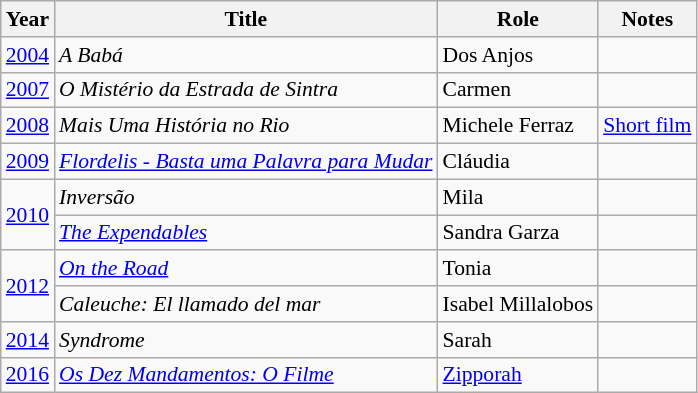<table class="wikitable" style="font-size: 90%;">
<tr>
<th>Year</th>
<th>Title</th>
<th>Role</th>
<th>Notes</th>
</tr>
<tr>
<td><a href='#'>2004</a></td>
<td><em>A Babá</em></td>
<td>Dos Anjos</td>
<td></td>
</tr>
<tr>
<td><a href='#'>2007</a></td>
<td><em>O Mistério da Estrada de Sintra</em></td>
<td>Carmen</td>
<td></td>
</tr>
<tr>
<td><a href='#'>2008</a></td>
<td><em>Mais Uma História no Rio </em></td>
<td>Michele Ferraz</td>
<td><a href='#'>Short film</a></td>
</tr>
<tr>
<td><a href='#'>2009</a></td>
<td><em><a href='#'>Flordelis - Basta uma Palavra para Mudar</a></em></td>
<td>Cláudia</td>
<td></td>
</tr>
<tr>
<td rowspan="2"><a href='#'>2010</a></td>
<td><em>Inversão</em></td>
<td>Mila</td>
<td></td>
</tr>
<tr>
<td><em><a href='#'>The Expendables</a></em></td>
<td>Sandra Garza</td>
<td></td>
</tr>
<tr>
<td rowspan="2"><a href='#'>2012</a></td>
<td><em><a href='#'>On the Road</a></em></td>
<td>Tonia</td>
<td></td>
</tr>
<tr>
<td><em>Caleuche: El llamado del mar</em></td>
<td>Isabel Millalobos</td>
<td></td>
</tr>
<tr>
<td><a href='#'>2014</a></td>
<td><em>Syndrome</em></td>
<td>Sarah</td>
<td></td>
</tr>
<tr>
<td><a href='#'>2016</a></td>
<td><em><a href='#'>Os Dez Mandamentos: O Filme</a></em></td>
<td><a href='#'>Zipporah</a></td>
<td></td>
</tr>
</table>
